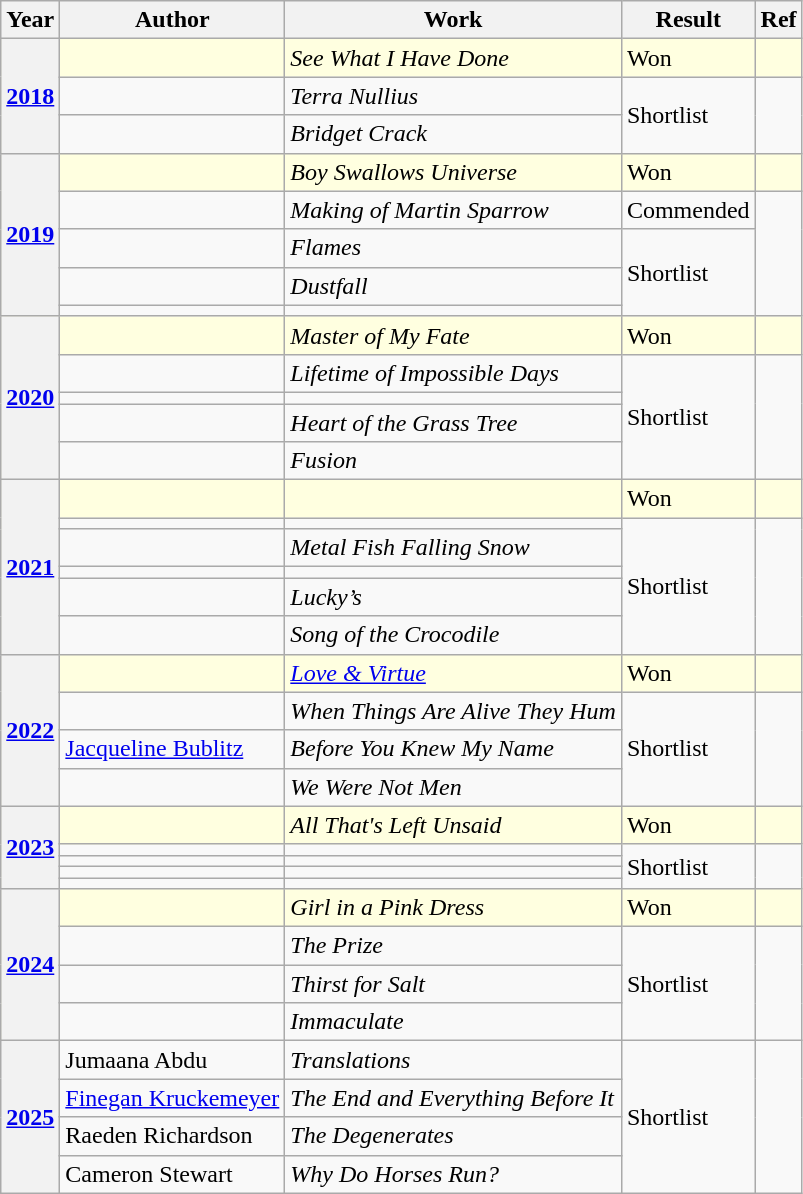<table class="wikitable sortable">
<tr>
<th>Year</th>
<th>Author</th>
<th>Work</th>
<th>Result</th>
<th>Ref</th>
</tr>
<tr style="background:lightyellow">
<th rowspan="3"><a href='#'>2018</a></th>
<td></td>
<td><em>See What I Have Done</em></td>
<td>Won</td>
<td></td>
</tr>
<tr>
<td></td>
<td><em>Terra Nullius</em></td>
<td rowspan="2">Shortlist</td>
<td rowspan="2"></td>
</tr>
<tr>
<td></td>
<td><em>Bridget Crack</em></td>
</tr>
<tr style="background:lightyellow">
<th rowspan="5"><a href='#'>2019</a></th>
<td></td>
<td><em>Boy Swallows Universe</em></td>
<td>Won</td>
<td></td>
</tr>
<tr>
<td></td>
<td><em>Making of Martin Sparrow</em></td>
<td>Commended</td>
<td rowspan="4"></td>
</tr>
<tr>
<td></td>
<td><em>Flames</em></td>
<td rowspan="3">Shortlist</td>
</tr>
<tr>
<td></td>
<td><em>Dustfall</em></td>
</tr>
<tr>
<td></td>
<td></td>
</tr>
<tr style="background:lightyellow">
<th rowspan="5"><a href='#'>2020</a></th>
<td></td>
<td><em>Master of My Fate</em></td>
<td>Won</td>
<td></td>
</tr>
<tr>
<td></td>
<td><em>Lifetime of Impossible Days</em></td>
<td rowspan="4">Shortlist</td>
<td rowspan="4"></td>
</tr>
<tr>
<td></td>
<td></td>
</tr>
<tr>
<td></td>
<td><em>Heart of the Grass Tree</em></td>
</tr>
<tr>
<td></td>
<td><em>Fusion</em></td>
</tr>
<tr style="background:lightyellow">
<th rowspan="6"><a href='#'>2021</a></th>
<td></td>
<td></td>
<td>Won</td>
<td></td>
</tr>
<tr>
<td></td>
<td></td>
<td rowspan="5">Shortlist</td>
<td rowspan="5"></td>
</tr>
<tr>
<td></td>
<td><em>Metal Fish Falling Snow</em></td>
</tr>
<tr>
<td></td>
<td></td>
</tr>
<tr>
<td></td>
<td><em>Lucky’s</em></td>
</tr>
<tr>
<td></td>
<td><em>Song of the Crocodile</em></td>
</tr>
<tr style="background:lightyellow">
<th rowspan="4"><a href='#'>2022</a></th>
<td></td>
<td><em><a href='#'>Love & Virtue</a></em></td>
<td>Won</td>
<td></td>
</tr>
<tr>
<td></td>
<td><em>When Things Are Alive They Hum</em></td>
<td rowspan="3">Shortlist</td>
<td rowspan="3"></td>
</tr>
<tr>
<td><a href='#'>Jacqueline Bublitz</a></td>
<td><em>Before You Knew My Name</em></td>
</tr>
<tr>
<td></td>
<td><em>We Were Not Men</em></td>
</tr>
<tr style="background:lightyellow">
<th rowspan="5"><a href='#'>2023</a></th>
<td></td>
<td><em>All That's Left Unsaid</em></td>
<td>Won</td>
<td></td>
</tr>
<tr>
<td></td>
<td></td>
<td rowspan="4">Shortlist</td>
<td rowspan="4"></td>
</tr>
<tr>
<td></td>
<td></td>
</tr>
<tr>
<td></td>
<td></td>
</tr>
<tr>
<td></td>
<td></td>
</tr>
<tr style="background:lightyellow">
<th rowspan="4"><a href='#'>2024</a></th>
<td></td>
<td><em>Girl in a Pink Dress</em></td>
<td>Won</td>
<td></td>
</tr>
<tr>
<td></td>
<td><em>The Prize</em></td>
<td rowspan="3">Shortlist</td>
<td rowspan="3"></td>
</tr>
<tr>
<td></td>
<td><em>Thirst for Salt</em></td>
</tr>
<tr>
<td></td>
<td><em>Immaculate</em></td>
</tr>
<tr>
<th rowspan="4"><a href='#'>2025</a></th>
<td>Jumaana Abdu</td>
<td><em>Translations</em></td>
<td rowspan="4">Shortlist</td>
<td rowspan="4"></td>
</tr>
<tr>
<td><a href='#'>Finegan Kruckemeyer</a></td>
<td><em>The End and Everything Before It</em></td>
</tr>
<tr>
<td>Raeden Richardson</td>
<td><em>The Degenerates</em></td>
</tr>
<tr>
<td>Cameron Stewart</td>
<td><em>Why Do Horses Run?</em></td>
</tr>
</table>
